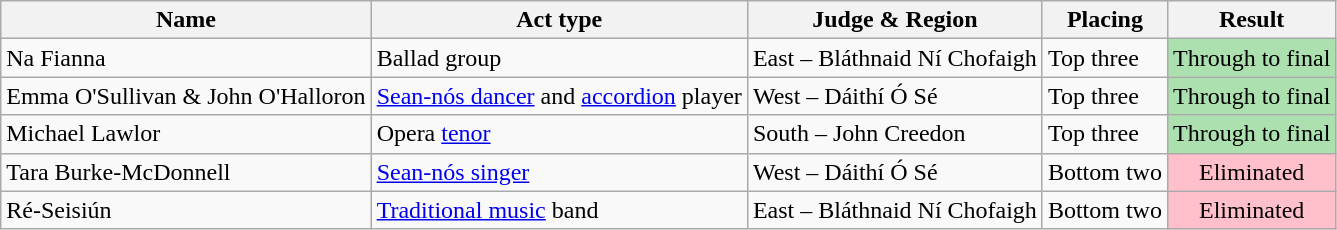<table class="wikitable">
<tr>
<th>Name</th>
<th>Act type</th>
<th>Judge & Region</th>
<th>Placing</th>
<th>Result</th>
</tr>
<tr>
<td>Na Fianna</td>
<td>Ballad group</td>
<td>East – Bláthnaid Ní Chofaigh</td>
<td>Top three</td>
<td style="background:#ACE1AF;" align="center">Through to final</td>
</tr>
<tr>
<td>Emma O'Sullivan & John O'Halloron</td>
<td><a href='#'>Sean-nós dancer</a> and <a href='#'>accordion</a> player</td>
<td>West – Dáithí Ó Sé</td>
<td>Top three</td>
<td style="background:#ACE1AF;" align="center">Through to final</td>
</tr>
<tr>
<td>Michael Lawlor</td>
<td>Opera <a href='#'>tenor</a></td>
<td>South – John Creedon</td>
<td>Top three</td>
<td style="background:#ACE1AF;" align="center">Through to final</td>
</tr>
<tr>
<td>Tara Burke-McDonnell</td>
<td><a href='#'>Sean-nós singer</a></td>
<td>West – Dáithí Ó Sé</td>
<td>Bottom two</td>
<td style="background:pink" align="center">Eliminated</td>
</tr>
<tr>
<td>Ré-Seisiún</td>
<td><a href='#'>Traditional music</a> band</td>
<td>East – Bláthnaid Ní Chofaigh</td>
<td>Bottom two</td>
<td style="background:pink" align="center">Eliminated</td>
</tr>
</table>
